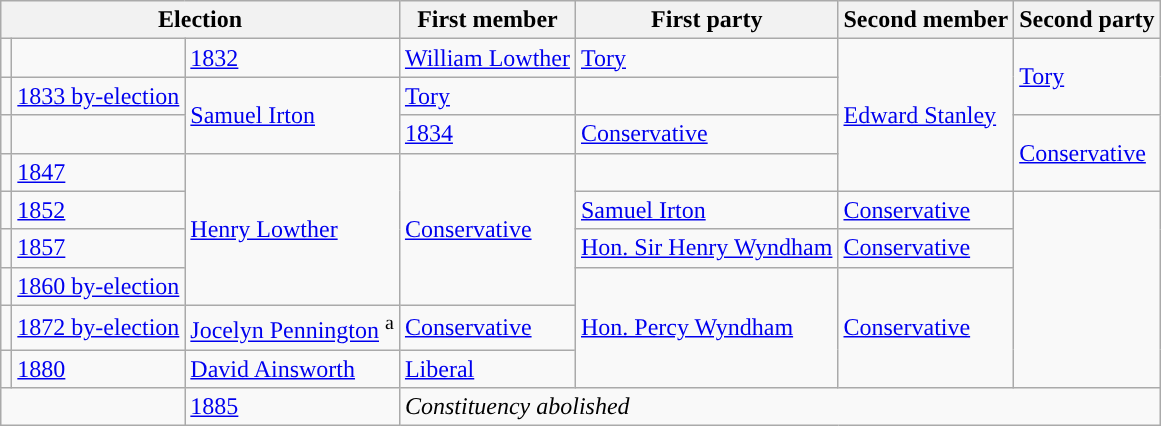<table class="wikitable">
<tr>
<th colspan="3">Election</th>
<th>First member </th>
<th>First party</th>
<th>Second member</th>
<th>Second party</th>
</tr>
<tr>
<td style="color:inherit;background-color: "></td>
<td style="color:inherit;background-color: "></td>
<td><a href='#'>1832</a></td>
<td><a href='#'>William Lowther</a></td>
<td><a href='#'>Tory</a></td>
<td rowspan="4"><a href='#'>Edward Stanley</a></td>
<td rowspan="2"><a href='#'>Tory</a></td>
</tr>
<tr>
<td style="color:inherit;background-color: "></td>
<td><a href='#'>1833 by-election</a></td>
<td rowspan="2"><a href='#'>Samuel Irton</a></td>
<td><a href='#'>Tory</a></td>
</tr>
<tr>
<td style="color:inherit;background-color: "></td>
<td style="color:inherit;background-color: "></td>
<td><a href='#'>1834</a></td>
<td><a href='#'>Conservative</a></td>
<td rowspan="2"><a href='#'>Conservative</a></td>
</tr>
<tr>
<td style="color:inherit;background-color: "></td>
<td><a href='#'>1847</a></td>
<td rowspan="4"><a href='#'>Henry Lowther</a></td>
<td rowspan="4"><a href='#'>Conservative</a></td>
</tr>
<tr>
<td style="color:inherit;background-color: "></td>
<td><a href='#'>1852</a></td>
<td><a href='#'>Samuel Irton</a></td>
<td><a href='#'>Conservative</a></td>
</tr>
<tr>
<td style="color:inherit;background-color: "></td>
<td><a href='#'>1857</a></td>
<td><a href='#'>Hon. Sir Henry Wyndham</a></td>
<td><a href='#'>Conservative</a></td>
</tr>
<tr>
<td style="color:inherit;background-color: "></td>
<td><a href='#'>1860 by-election</a></td>
<td rowspan="3"><a href='#'>Hon. Percy Wyndham</a></td>
<td rowspan="3"><a href='#'>Conservative</a></td>
</tr>
<tr>
<td style="color:inherit;background-color: "></td>
<td><a href='#'>1872 by-election</a></td>
<td><a href='#'>Jocelyn Pennington</a> <sup>a</sup></td>
<td><a href='#'>Conservative</a></td>
</tr>
<tr>
<td style="color:inherit;background-color: "></td>
<td><a href='#'>1880</a></td>
<td><a href='#'>David Ainsworth</a></td>
<td><a href='#'>Liberal</a></td>
</tr>
<tr>
<td colspan="2"></td>
<td><a href='#'>1885</a></td>
<td colspan="4"><em>Constituency abolished</em></td>
</tr>
</table>
